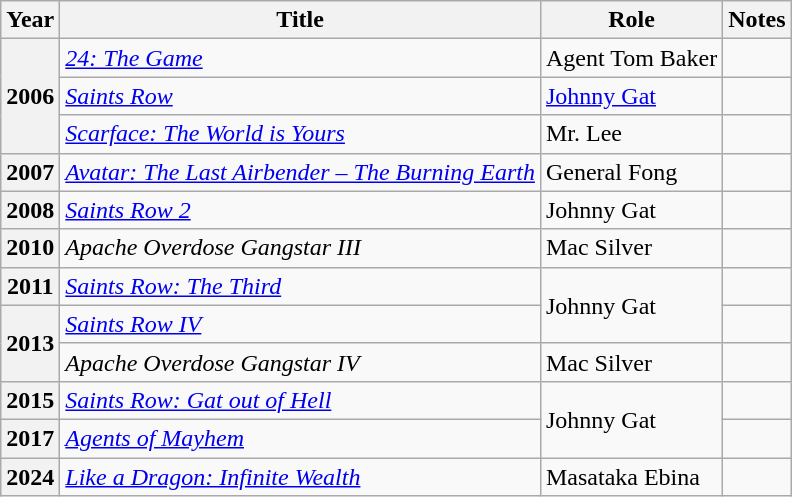<table class="wikitable plainrowheaders sortable">
<tr>
<th scope="col">Year</th>
<th scope="col">Title</th>
<th scope="col">Role</th>
<th class="unsortable">Notes</th>
</tr>
<tr>
<th scope="row" rowspan="3">2006</th>
<td><em><a href='#'>24: The Game</a></em></td>
<td>Agent Tom Baker</td>
<td></td>
</tr>
<tr>
<td><em><a href='#'>Saints Row</a></em></td>
<td><a href='#'>Johnny Gat</a></td>
<td></td>
</tr>
<tr>
<td><em><a href='#'>Scarface: The World is Yours</a></em></td>
<td>Mr. Lee</td>
<td></td>
</tr>
<tr>
<th scope="row">2007</th>
<td><em><a href='#'>Avatar: The Last Airbender – The Burning Earth</a></em></td>
<td>General Fong</td>
<td></td>
</tr>
<tr>
<th scope="row">2008</th>
<td><em><a href='#'>Saints Row 2</a></em></td>
<td>Johnny Gat</td>
<td></td>
</tr>
<tr>
<th scope="row">2010</th>
<td><em>Apache Overdose Gangstar III</em></td>
<td>Mac Silver</td>
<td></td>
</tr>
<tr>
<th scope="row">2011</th>
<td><em><a href='#'>Saints Row: The Third</a></em></td>
<td rowspan="2">Johnny Gat</td>
<td></td>
</tr>
<tr>
<th scope="row" rowspan="2">2013</th>
<td><em><a href='#'>Saints Row IV</a></em></td>
<td></td>
</tr>
<tr>
<td><em>Apache Overdose Gangstar IV</em></td>
<td>Mac Silver</td>
<td></td>
</tr>
<tr>
<th scope="row">2015</th>
<td><em><a href='#'>Saints Row: Gat out of Hell</a></em></td>
<td rowspan="2">Johnny Gat</td>
<td></td>
</tr>
<tr>
<th scope="row">2017</th>
<td><em><a href='#'>Agents of Mayhem</a></em></td>
<td></td>
</tr>
<tr>
<th scope="row">2024</th>
<td><em><a href='#'>Like a Dragon: Infinite Wealth</a></em></td>
<td>Masataka Ebina</td>
<td></td>
</tr>
</table>
